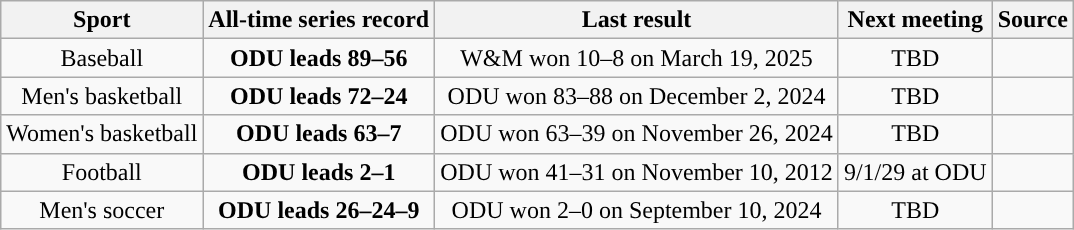<table class="wikitable" style="margin-left: 1em; margin-bottom: 1em; text-align: center">
<tr>
<th>Sport</th>
<th>All-time series record</th>
<th>Last result</th>
<th>Next meeting</th>
<th>Source</th>
</tr>
<tr>
<td>Baseball</td>
<td><strong>ODU leads 89–56</strong></td>
<td>W&M won 10–8 on March 19, 2025</td>
<td>TBD</td>
<td></td>
</tr>
<tr>
<td>Men's basketball</td>
<td><strong>ODU leads 72–24</strong></td>
<td>ODU won 83–88 on December 2, 2024</td>
<td>TBD</td>
<td></td>
</tr>
<tr>
<td>Women's basketball</td>
<td><strong>ODU leads 63–7</strong></td>
<td>ODU won 63–39 on November 26, 2024</td>
<td>TBD</td>
<td></td>
</tr>
<tr>
<td>Football</td>
<td><strong>ODU leads 2–1</strong></td>
<td>ODU won 41–31 on November 10, 2012</td>
<td>9/1/29 at ODU</td>
<td></td>
</tr>
<tr>
<td>Men's soccer</td>
<td><strong>ODU leads 26–24–9</strong></td>
<td>ODU won 2–0 on September 10, 2024</td>
<td>TBD</td>
<td></td>
</tr>
</table>
